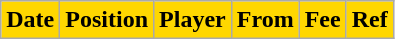<table class="wikitable plainrowheaders sortable">
<tr>
<th style="background:gold; color:black;">Date</th>
<th style="background:gold; color:black;">Position</th>
<th style="background:gold; color:black;">Player</th>
<th style="background:gold; color:black;">From</th>
<th style="background:gold; color:black;">Fee</th>
<th style="background:gold; color:black;">Ref</th>
</tr>
</table>
